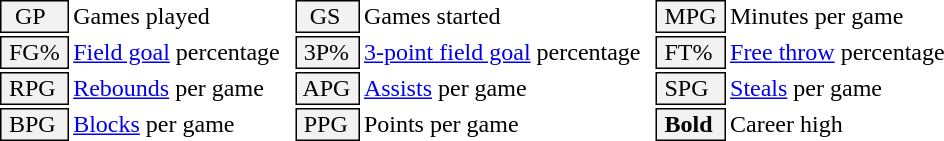<table class="toccolours" style="white-space: nowrap;">
<tr>
<td style="background-color: #F2F2F2; border: 1px solid black;">  GP</td>
<td>Games played</td>
<td style="background-color: #F2F2F2; border: 1px solid black">  GS </td>
<td>Games started</td>
<td style="background-color: #F2F2F2; border: 1px solid black"> MPG </td>
<td>Minutes per game</td>
</tr>
<tr>
<td style="background-color: #F2F2F2; border: 1px solid black;"> FG% </td>
<td style="padding-right: 8px"><a href='#'>Field goal</a> percentage</td>
<td style="background-color: #F2F2F2; border: 1px solid black"> 3P% </td>
<td style="padding-right: 8px"><a href='#'>3-point field goal</a> percentage</td>
<td style="background-color: #F2F2F2; border: 1px solid black"> FT% </td>
<td><a href='#'>Free throw</a> percentage</td>
</tr>
<tr>
<td style="background-color: #F2F2F2; border: 1px solid black;"> RPG </td>
<td><a href='#'>Rebounds</a> per game</td>
<td style="background-color: #F2F2F2; border: 1px solid black"> APG </td>
<td><a href='#'>Assists</a> per game</td>
<td style="background-color: #F2F2F2; border: 1px solid black"> SPG </td>
<td><a href='#'>Steals</a> per game</td>
</tr>
<tr>
<td style="background-color: #F2F2F2; border: 1px solid black;"> BPG </td>
<td><a href='#'>Blocks</a> per game</td>
<td style="background-color: #F2F2F2; border: 1px solid black"> PPG </td>
<td>Points per game</td>
<td style="background-color: #F2F2F2; border: 1px solid black"> <strong>Bold</strong> </td>
<td>Career high</td>
</tr>
</table>
